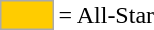<table>
<tr>
<td style="background-color:#FFCC00; border:1px solid #aaaaaa; width:2em;"></td>
<td>= All-Star</td>
<td></td>
</tr>
</table>
